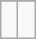<table class="wikitable">
<tr align="center">
</tr>
<tr align="center">
<td> </td>
<td> </td>
</tr>
</table>
